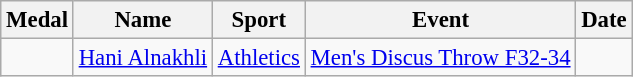<table class="wikitable sortable" style="font-size: 95%">
<tr>
<th>Medal</th>
<th>Name</th>
<th>Sport</th>
<th>Event</th>
<th>Date</th>
</tr>
<tr>
<td></td>
<td><a href='#'>Hani Alnakhli</a></td>
<td><a href='#'>Athletics</a></td>
<td><a href='#'>Men's Discus Throw F32-34</a></td>
<td></td>
</tr>
</table>
